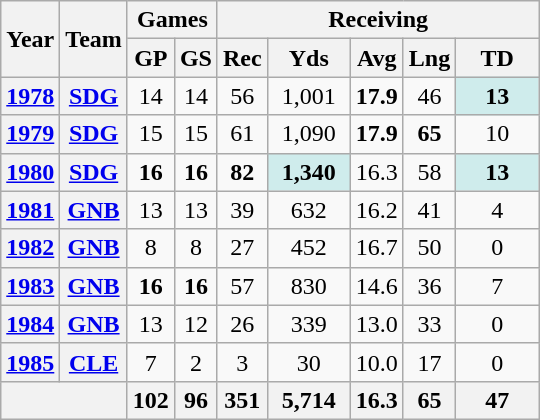<table class="wikitable" style="text-align:center">
<tr>
<th rowspan="2">Year</th>
<th rowspan="2">Team</th>
<th colspan="2">Games</th>
<th colspan="5">Receiving</th>
</tr>
<tr>
<th>GP</th>
<th>GS</th>
<th>Rec</th>
<th>Yds</th>
<th>Avg</th>
<th>Lng</th>
<th>TD</th>
</tr>
<tr>
<th><a href='#'>1978</a></th>
<th><a href='#'>SDG</a></th>
<td>14</td>
<td>14</td>
<td>56</td>
<td>1,001</td>
<td><strong>17.9</strong></td>
<td>46</td>
<td style="background:#cfecec; width:3em;"><strong>13</strong></td>
</tr>
<tr>
<th><a href='#'>1979</a></th>
<th><a href='#'>SDG</a></th>
<td>15</td>
<td>15</td>
<td>61</td>
<td>1,090</td>
<td><strong>17.9</strong></td>
<td><strong>65</strong></td>
<td>10</td>
</tr>
<tr>
<th><a href='#'>1980</a></th>
<th><a href='#'>SDG</a></th>
<td><strong>16</strong></td>
<td><strong>16</strong></td>
<td><strong>82</strong></td>
<td style="background:#cfecec; width:3em;"><strong>1,340</strong></td>
<td>16.3</td>
<td>58</td>
<td style="background:#cfecec; width:3em;"><strong>13</strong></td>
</tr>
<tr>
<th><a href='#'>1981</a></th>
<th><a href='#'>GNB</a></th>
<td>13</td>
<td>13</td>
<td>39</td>
<td>632</td>
<td>16.2</td>
<td>41</td>
<td>4</td>
</tr>
<tr>
<th><a href='#'>1982</a></th>
<th><a href='#'>GNB</a></th>
<td>8</td>
<td>8</td>
<td>27</td>
<td>452</td>
<td>16.7</td>
<td>50</td>
<td>0</td>
</tr>
<tr>
<th><a href='#'>1983</a></th>
<th><a href='#'>GNB</a></th>
<td><strong>16</strong></td>
<td><strong>16</strong></td>
<td>57</td>
<td>830</td>
<td>14.6</td>
<td>36</td>
<td>7</td>
</tr>
<tr>
<th><a href='#'>1984</a></th>
<th><a href='#'>GNB</a></th>
<td>13</td>
<td>12</td>
<td>26</td>
<td>339</td>
<td>13.0</td>
<td>33</td>
<td>0</td>
</tr>
<tr>
<th><a href='#'>1985</a></th>
<th><a href='#'>CLE</a></th>
<td>7</td>
<td>2</td>
<td>3</td>
<td>30</td>
<td>10.0</td>
<td>17</td>
<td>0</td>
</tr>
<tr>
<th colspan="2"></th>
<th>102</th>
<th>96</th>
<th>351</th>
<th>5,714</th>
<th>16.3</th>
<th>65</th>
<th>47</th>
</tr>
</table>
